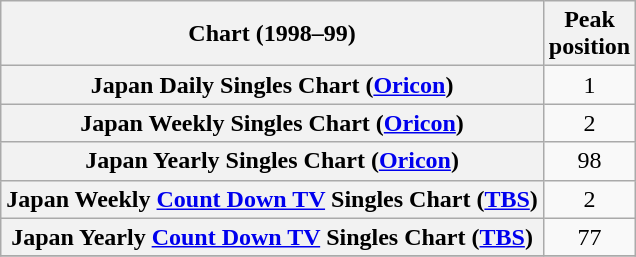<table class="wikitable sortable plainrowheaders">
<tr>
<th>Chart (1998–99)</th>
<th>Peak<br>position</th>
</tr>
<tr>
<th scope="row">Japan Daily Singles Chart (<a href='#'>Oricon</a>)</th>
<td align="center">1</td>
</tr>
<tr>
<th scope="row">Japan Weekly Singles Chart (<a href='#'>Oricon</a>)</th>
<td align="center">2</td>
</tr>
<tr>
<th scope="row">Japan Yearly Singles Chart (<a href='#'>Oricon</a>)</th>
<td align="center">98</td>
</tr>
<tr>
<th scope="row">Japan Weekly <a href='#'>Count Down TV</a> Singles Chart (<a href='#'>TBS</a>)</th>
<td align="center">2</td>
</tr>
<tr>
<th scope="row">Japan Yearly <a href='#'>Count Down TV</a> Singles Chart (<a href='#'>TBS</a>)</th>
<td align="center">77</td>
</tr>
<tr>
</tr>
</table>
